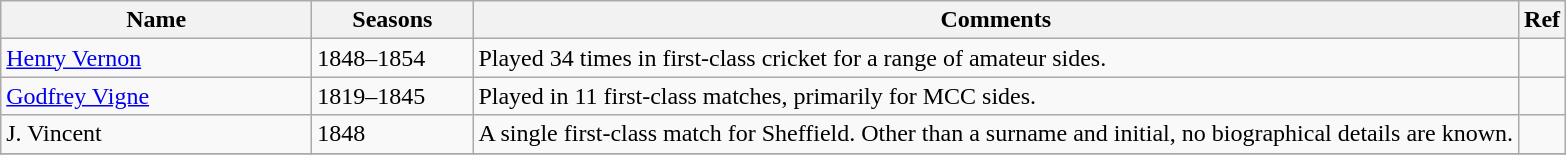<table class="wikitable">
<tr>
<th style="width:200px">Name</th>
<th style="width: 100px">Seasons</th>
<th>Comments</th>
<th>Ref</th>
</tr>
<tr>
<td><a href='#'>Henry Vernon</a></td>
<td>1848–1854</td>
<td>Played 34 times in first-class cricket for a range of amateur sides.</td>
<td></td>
</tr>
<tr>
<td><a href='#'>Godfrey Vigne</a></td>
<td>1819–1845</td>
<td>Played in 11 first-class matches, primarily for MCC sides.</td>
<td></td>
</tr>
<tr>
<td>J. Vincent</td>
<td>1848</td>
<td>A single first-class match for Sheffield. Other than a surname and initial, no biographical details are known.</td>
<td></td>
</tr>
<tr>
</tr>
</table>
